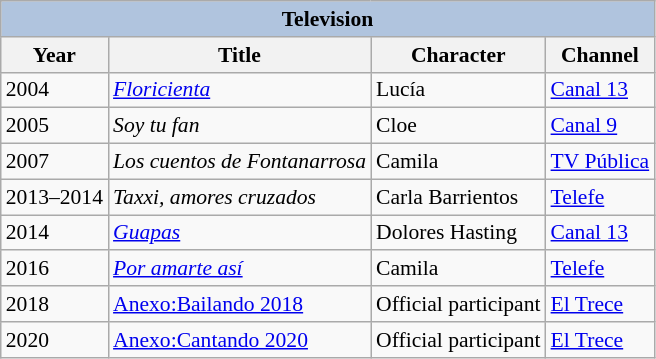<table class="wikitable" style=" font-size: 90%;">
<tr>
<th colspan="5" style="background: LightSteelBlue;">Television</th>
</tr>
<tr>
<th>Year</th>
<th>Title</th>
<th>Character</th>
<th>Channel</th>
</tr>
<tr>
<td>2004</td>
<td><em><a href='#'>Floricienta</a></em></td>
<td>Lucía</td>
<td><a href='#'>Canal 13</a></td>
</tr>
<tr>
<td>2005</td>
<td><em>Soy tu fan</em></td>
<td>Cloe</td>
<td><a href='#'>Canal 9</a></td>
</tr>
<tr>
<td>2007</td>
<td><em>Los cuentos de Fontanarrosa</em></td>
<td>Camila</td>
<td><a href='#'>TV Pública</a></td>
</tr>
<tr>
<td>2013–2014</td>
<td><em>Taxxi, amores cruzados</em></td>
<td>Carla Barrientos</td>
<td><a href='#'>Telefe</a></td>
</tr>
<tr>
<td>2014</td>
<td><em><a href='#'>Guapas</a></em></td>
<td>Dolores Hasting</td>
<td><a href='#'>Canal 13</a></td>
</tr>
<tr>
<td>2016</td>
<td><em><a href='#'>Por amarte así</a></em></td>
<td>Camila</td>
<td><a href='#'>Telefe</a></td>
</tr>
<tr>
<td>2018</td>
<td><a href='#'>Anexo:Bailando 2018</a></td>
<td>Official participant</td>
<td><a href='#'>El Trece</a></td>
</tr>
<tr>
<td>2020</td>
<td><a href='#'>Anexo:Cantando 2020</a></td>
<td>Official participant</td>
<td><a href='#'>El Trece</a></td>
</tr>
</table>
